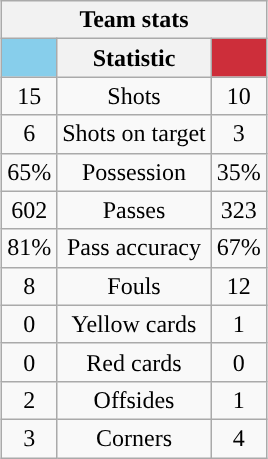<table class="wikitable" style="margin-left: auto; margin-right: auto; border: none; text-align:center;">
<tr>
<th colspan=3>Team stats</th>
</tr>
<tr>
<th style="background: #87CEEB; color: #FFFFFF;"> <a href='#'></a></th>
<th>Statistic</th>
<th style="background: #CD2E3A; color: #FFFFFF;"> <a href='#'></a></th>
</tr>
<tr>
<td>15</td>
<td>Shots</td>
<td>10</td>
</tr>
<tr>
<td>6</td>
<td>Shots on target</td>
<td>3</td>
</tr>
<tr>
<td>65%</td>
<td>Possession</td>
<td>35%</td>
</tr>
<tr>
<td>602</td>
<td>Passes</td>
<td>323</td>
</tr>
<tr>
<td>81%</td>
<td>Pass accuracy</td>
<td>67%</td>
</tr>
<tr>
<td>8</td>
<td>Fouls</td>
<td>12</td>
</tr>
<tr>
<td>0</td>
<td>Yellow cards</td>
<td>1</td>
</tr>
<tr>
<td>0</td>
<td>Red cards</td>
<td>0</td>
</tr>
<tr>
<td>2</td>
<td>Offsides</td>
<td>1</td>
</tr>
<tr>
<td>3</td>
<td>Corners</td>
<td>4</td>
</tr>
</table>
